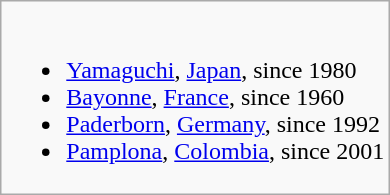<table class="wikitable">
<tr valign="top">
<td><br><ul><li> <a href='#'>Yamaguchi</a>, <a href='#'>Japan</a>, since 1980</li><li> <a href='#'>Bayonne</a>, <a href='#'>France</a>, since 1960</li><li> <a href='#'>Paderborn</a>, <a href='#'>Germany</a>, since 1992</li><li> <a href='#'>Pamplona</a>, <a href='#'>Colombia</a>, since 2001</li></ul></td>
</tr>
</table>
